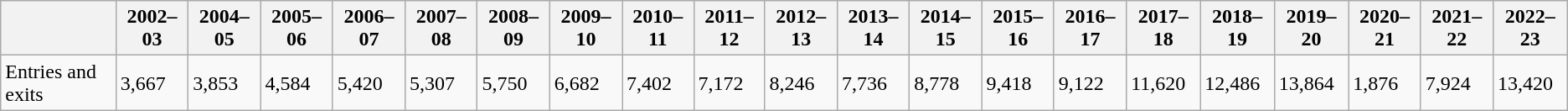<table class="wikitable">
<tr>
<th></th>
<th>2002–03</th>
<th>2004–05</th>
<th>2005–06</th>
<th>2006–07</th>
<th>2007–08</th>
<th>2008–09</th>
<th>2009–10</th>
<th>2010–11</th>
<th>2011–12</th>
<th>2012–13</th>
<th>2013–14</th>
<th>2014–15</th>
<th>2015–16</th>
<th>2016–17</th>
<th>2017–18</th>
<th>2018–19</th>
<th>2019–20</th>
<th>2020–21</th>
<th>2021–22</th>
<th>2022–23</th>
</tr>
<tr>
<td>Entries and exits</td>
<td>3,667</td>
<td>3,853</td>
<td>4,584</td>
<td>5,420</td>
<td>5,307</td>
<td>5,750</td>
<td>6,682</td>
<td>7,402</td>
<td>7,172</td>
<td>8,246</td>
<td>7,736</td>
<td>8,778</td>
<td>9,418</td>
<td>9,122</td>
<td>11,620</td>
<td>12,486</td>
<td>13,864</td>
<td>1,876</td>
<td>7,924</td>
<td>13,420</td>
</tr>
</table>
